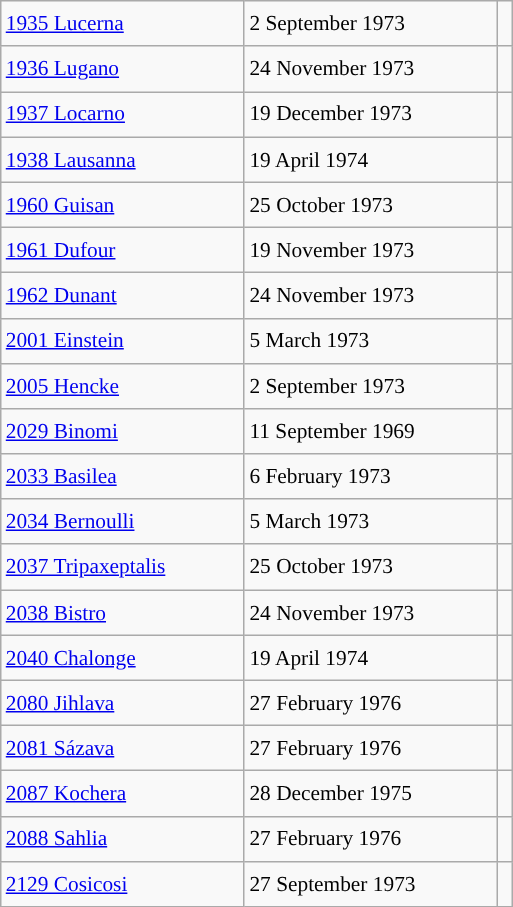<table class="wikitable" style="font-size: 89%; float: left; width: 24em; margin-right: 1em; line-height: 1.65em !important; height: 540px;">
<tr>
<td><a href='#'>1935 Lucerna</a></td>
<td>2 September 1973</td>
<td></td>
</tr>
<tr>
<td><a href='#'>1936 Lugano</a></td>
<td>24 November 1973</td>
<td></td>
</tr>
<tr>
<td><a href='#'>1937 Locarno</a></td>
<td>19 December 1973</td>
<td></td>
</tr>
<tr>
<td><a href='#'>1938 Lausanna</a></td>
<td>19 April 1974</td>
<td></td>
</tr>
<tr>
<td><a href='#'>1960 Guisan</a></td>
<td>25 October 1973</td>
<td></td>
</tr>
<tr>
<td><a href='#'>1961 Dufour</a></td>
<td>19 November 1973</td>
<td></td>
</tr>
<tr>
<td><a href='#'>1962 Dunant</a></td>
<td>24 November 1973</td>
<td></td>
</tr>
<tr>
<td><a href='#'>2001 Einstein</a></td>
<td>5 March 1973</td>
<td></td>
</tr>
<tr>
<td><a href='#'>2005 Hencke</a></td>
<td>2 September 1973</td>
<td></td>
</tr>
<tr>
<td><a href='#'>2029 Binomi</a></td>
<td>11 September 1969</td>
<td></td>
</tr>
<tr>
<td><a href='#'>2033 Basilea</a></td>
<td>6 February 1973</td>
<td></td>
</tr>
<tr>
<td><a href='#'>2034 Bernoulli</a></td>
<td>5 March 1973</td>
<td></td>
</tr>
<tr>
<td><a href='#'>2037 Tripaxeptalis</a></td>
<td>25 October 1973</td>
<td></td>
</tr>
<tr>
<td><a href='#'>2038 Bistro</a></td>
<td>24 November 1973</td>
<td></td>
</tr>
<tr>
<td><a href='#'>2040 Chalonge</a></td>
<td>19 April 1974</td>
<td></td>
</tr>
<tr>
<td><a href='#'>2080 Jihlava</a></td>
<td>27 February 1976</td>
<td></td>
</tr>
<tr>
<td><a href='#'>2081 Sázava</a></td>
<td>27 February 1976</td>
<td></td>
</tr>
<tr>
<td><a href='#'>2087 Kochera</a></td>
<td>28 December 1975</td>
<td></td>
</tr>
<tr>
<td><a href='#'>2088 Sahlia</a></td>
<td>27 February 1976</td>
<td></td>
</tr>
<tr>
<td><a href='#'>2129 Cosicosi</a></td>
<td>27 September 1973</td>
<td></td>
</tr>
</table>
